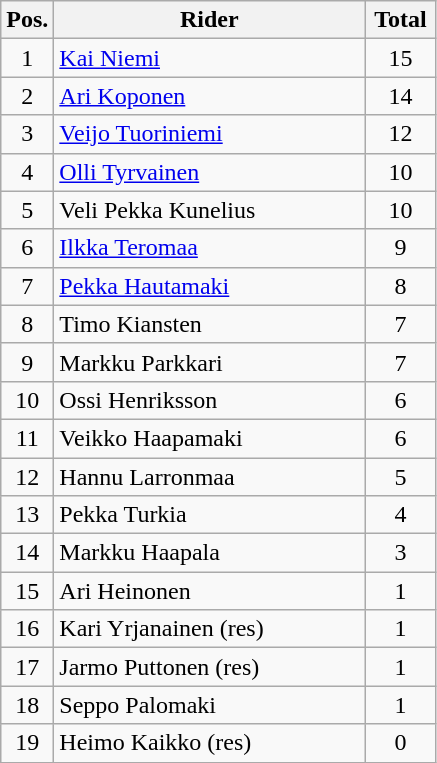<table class="wikitable" style="text-align:center;">
<tr>
<th width=25px>Pos.</th>
<th width=200px>Rider</th>
<th width=40px>Total</th>
</tr>
<tr>
<td>1</td>
<td align=left><a href='#'>Kai Niemi</a></td>
<td>15</td>
</tr>
<tr>
<td>2</td>
<td align=left><a href='#'>Ari Koponen</a></td>
<td>14</td>
</tr>
<tr>
<td>3</td>
<td align=left><a href='#'>Veijo Tuoriniemi</a></td>
<td>12</td>
</tr>
<tr>
<td>4</td>
<td align=left><a href='#'>Olli Tyrvainen</a></td>
<td>10</td>
</tr>
<tr>
<td>5</td>
<td align=left>Veli Pekka Kunelius</td>
<td>10</td>
</tr>
<tr>
<td>6</td>
<td align=left><a href='#'>Ilkka Teromaa</a></td>
<td>9</td>
</tr>
<tr>
<td>7</td>
<td align=left><a href='#'>Pekka Hautamaki</a></td>
<td>8</td>
</tr>
<tr>
<td>8</td>
<td align=left>Timo Kiansten</td>
<td>7</td>
</tr>
<tr>
<td>9</td>
<td align=left>Markku Parkkari</td>
<td>7</td>
</tr>
<tr>
<td>10</td>
<td align=left>Ossi Henriksson</td>
<td>6</td>
</tr>
<tr>
<td>11</td>
<td align=left>Veikko Haapamaki</td>
<td>6</td>
</tr>
<tr>
<td>12</td>
<td align=left>Hannu Larronmaa</td>
<td>5</td>
</tr>
<tr>
<td>13</td>
<td align=left>Pekka Turkia</td>
<td>4</td>
</tr>
<tr>
<td>14</td>
<td align=left>Markku Haapala</td>
<td>3</td>
</tr>
<tr>
<td>15</td>
<td align=left>Ari Heinonen</td>
<td>1</td>
</tr>
<tr>
<td>16</td>
<td align=left>Kari Yrjanainen (res)</td>
<td>1</td>
</tr>
<tr>
<td>17</td>
<td align=left>Jarmo Puttonen (res)</td>
<td>1</td>
</tr>
<tr>
<td>18</td>
<td align=left>Seppo Palomaki</td>
<td>1</td>
</tr>
<tr>
<td>19</td>
<td align=left>Heimo Kaikko (res)</td>
<td>0</td>
</tr>
</table>
